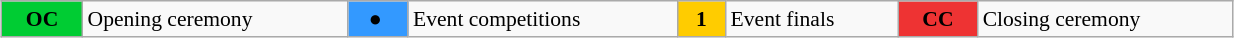<table class="wikitable" style="margin:0.5em auto; font-size:90%; position:relative;" width=65%>
<tr>
<td bgcolor="#00cc33" align=center> <strong>OC</strong> </td>
<td>Opening ceremony</td>
<td bgcolor="#3399ff" align=center> ●  </td>
<td>Event competitions</td>
<td bgcolor="#ffcc00" align=center> <strong>1</strong> </td>
<td>Event finals</td>
<td bgcolor="#ee3333" align=center> <strong>CC</strong> </td>
<td>Closing ceremony</td>
</tr>
</table>
